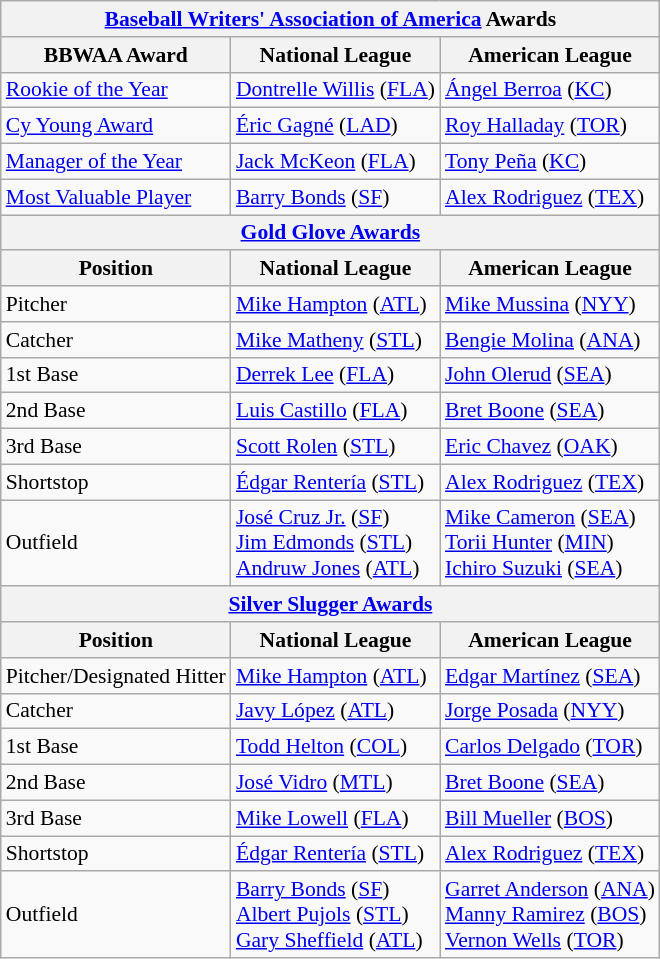<table class="wikitable" style="font-size:90%;">
<tr>
<th colspan="9"><a href='#'>Baseball Writers' Association of America</a> Awards</th>
</tr>
<tr>
<th>BBWAA Award</th>
<th>National League</th>
<th>American League</th>
</tr>
<tr>
<td><a href='#'>Rookie of the Year</a></td>
<td><a href='#'>Dontrelle Willis</a> (<a href='#'>FLA</a>)</td>
<td><a href='#'>Ángel Berroa</a> (<a href='#'>KC</a>)</td>
</tr>
<tr>
<td><a href='#'>Cy Young Award</a></td>
<td><a href='#'>Éric Gagné</a> (<a href='#'>LAD</a>)</td>
<td><a href='#'>Roy Halladay</a> (<a href='#'>TOR</a>)</td>
</tr>
<tr>
<td><a href='#'>Manager of the Year</a></td>
<td><a href='#'>Jack McKeon</a> (<a href='#'>FLA</a>)</td>
<td><a href='#'>Tony Peña</a> (<a href='#'>KC</a>)</td>
</tr>
<tr>
<td><a href='#'>Most Valuable Player</a></td>
<td><a href='#'>Barry Bonds</a> (<a href='#'>SF</a>)</td>
<td><a href='#'>Alex Rodriguez</a> (<a href='#'>TEX</a>)</td>
</tr>
<tr>
<th colspan="9"><a href='#'>Gold Glove Awards</a></th>
</tr>
<tr>
<th>Position</th>
<th>National League</th>
<th>American League</th>
</tr>
<tr>
<td>Pitcher</td>
<td><a href='#'>Mike Hampton</a> (<a href='#'>ATL</a>)</td>
<td><a href='#'>Mike Mussina</a> (<a href='#'>NYY</a>)</td>
</tr>
<tr>
<td>Catcher</td>
<td><a href='#'>Mike Matheny</a> (<a href='#'>STL</a>)</td>
<td><a href='#'>Bengie Molina</a> (<a href='#'>ANA</a>)</td>
</tr>
<tr>
<td>1st Base</td>
<td><a href='#'>Derrek Lee</a> (<a href='#'>FLA</a>)</td>
<td><a href='#'>John Olerud</a> (<a href='#'>SEA</a>)</td>
</tr>
<tr>
<td>2nd Base</td>
<td><a href='#'>Luis Castillo</a> (<a href='#'>FLA</a>)</td>
<td><a href='#'>Bret Boone</a> (<a href='#'>SEA</a>)</td>
</tr>
<tr>
<td>3rd Base</td>
<td><a href='#'>Scott Rolen</a> (<a href='#'>STL</a>)</td>
<td><a href='#'>Eric Chavez</a> (<a href='#'>OAK</a>)</td>
</tr>
<tr>
<td>Shortstop</td>
<td><a href='#'>Édgar Rentería</a> (<a href='#'>STL</a>)</td>
<td><a href='#'>Alex Rodriguez</a> (<a href='#'>TEX</a>)</td>
</tr>
<tr>
<td>Outfield</td>
<td><a href='#'>José Cruz Jr.</a> (<a href='#'>SF</a>)<br><a href='#'>Jim Edmonds</a> (<a href='#'>STL</a>)<br><a href='#'>Andruw Jones</a> (<a href='#'>ATL</a>)</td>
<td><a href='#'>Mike Cameron</a> (<a href='#'>SEA</a>)<br><a href='#'>Torii Hunter</a> (<a href='#'>MIN</a>)<br><a href='#'>Ichiro Suzuki</a> (<a href='#'>SEA</a>)</td>
</tr>
<tr>
<th colspan="9"><a href='#'>Silver Slugger Awards</a></th>
</tr>
<tr>
<th>Position</th>
<th>National League</th>
<th>American League</th>
</tr>
<tr>
<td>Pitcher/Designated Hitter</td>
<td><a href='#'>Mike Hampton</a> (<a href='#'>ATL</a>)</td>
<td><a href='#'>Edgar Martínez</a> (<a href='#'>SEA</a>)</td>
</tr>
<tr>
<td>Catcher</td>
<td><a href='#'>Javy López</a> (<a href='#'>ATL</a>)</td>
<td><a href='#'>Jorge Posada</a> (<a href='#'>NYY</a>)</td>
</tr>
<tr>
<td>1st Base</td>
<td><a href='#'>Todd Helton</a> (<a href='#'>COL</a>)</td>
<td><a href='#'>Carlos Delgado</a> (<a href='#'>TOR</a>)</td>
</tr>
<tr>
<td>2nd Base</td>
<td><a href='#'>José Vidro</a> (<a href='#'>MTL</a>)</td>
<td><a href='#'>Bret Boone</a> (<a href='#'>SEA</a>)</td>
</tr>
<tr>
<td>3rd Base</td>
<td><a href='#'>Mike Lowell</a> (<a href='#'>FLA</a>)</td>
<td><a href='#'>Bill Mueller</a> (<a href='#'>BOS</a>)</td>
</tr>
<tr>
<td>Shortstop</td>
<td><a href='#'>Édgar Rentería</a> (<a href='#'>STL</a>)</td>
<td><a href='#'>Alex Rodriguez</a> (<a href='#'>TEX</a>)</td>
</tr>
<tr>
<td>Outfield</td>
<td><a href='#'>Barry Bonds</a> (<a href='#'>SF</a>)<br><a href='#'>Albert Pujols</a> (<a href='#'>STL</a>)<br><a href='#'>Gary Sheffield</a> (<a href='#'>ATL</a>)</td>
<td><a href='#'>Garret Anderson</a> (<a href='#'>ANA</a>)<br><a href='#'>Manny Ramirez</a> (<a href='#'>BOS</a>)<br><a href='#'>Vernon Wells</a> (<a href='#'>TOR</a>)</td>
</tr>
</table>
